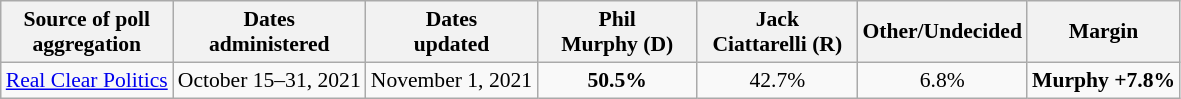<table class="wikitable sortable" style="text-align:center;font-size:90%;line-height:17px">
<tr>
<th>Source of poll<br>aggregation</th>
<th>Dates<br>administered</th>
<th>Dates<br>updated</th>
<th style="width:100px;">Phil<br>Murphy (D)</th>
<th style="width:100px;">Jack<br> Ciattarelli (R)</th>
<th style="width:100px;">Other/Undecided<br></th>
<th>Margin</th>
</tr>
<tr>
<td><a href='#'>Real Clear Politics</a></td>
<td>October 15–31, 2021</td>
<td>November 1, 2021</td>
<td><strong>50.5%</strong></td>
<td>42.7%</td>
<td>6.8%</td>
<td><strong>Murphy +7.8%</strong></td>
</tr>
</table>
